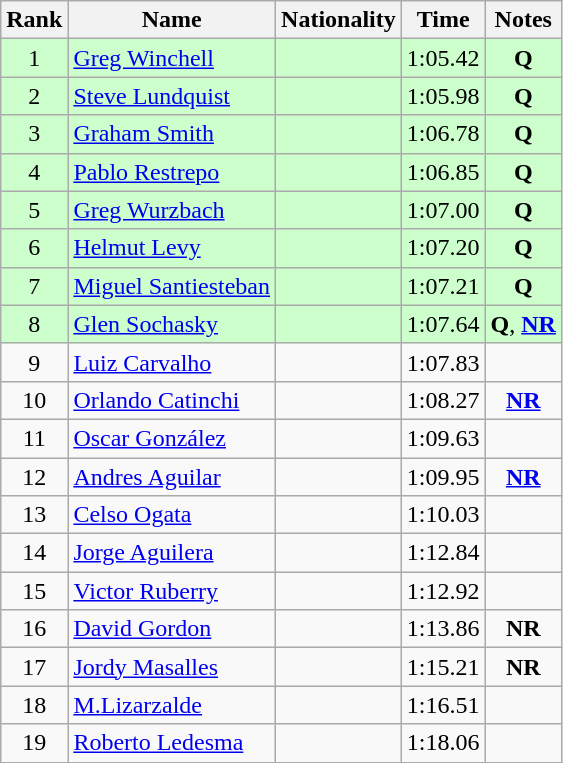<table class="wikitable sortable" style="text-align:center">
<tr>
<th>Rank</th>
<th>Name</th>
<th>Nationality</th>
<th>Time</th>
<th>Notes</th>
</tr>
<tr bgcolor=ccffcc>
<td>1</td>
<td align=left><a href='#'>Greg Winchell</a></td>
<td align=left></td>
<td>1:05.42</td>
<td><strong>Q</strong></td>
</tr>
<tr bgcolor=ccffcc>
<td>2</td>
<td align=left><a href='#'>Steve Lundquist</a></td>
<td align=left></td>
<td>1:05.98</td>
<td><strong>Q</strong></td>
</tr>
<tr bgcolor=ccffcc>
<td>3</td>
<td align=left><a href='#'>Graham Smith</a></td>
<td align=left></td>
<td>1:06.78</td>
<td><strong>Q</strong></td>
</tr>
<tr bgcolor=ccffcc>
<td>4</td>
<td align=left><a href='#'>Pablo Restrepo</a></td>
<td align=left></td>
<td>1:06.85</td>
<td><strong>Q</strong></td>
</tr>
<tr bgcolor=ccffcc>
<td>5</td>
<td align=left><a href='#'>Greg Wurzbach</a></td>
<td align=left></td>
<td>1:07.00</td>
<td><strong>Q</strong></td>
</tr>
<tr bgcolor=ccffcc>
<td>6</td>
<td align=left><a href='#'>Helmut Levy</a></td>
<td align=left></td>
<td>1:07.20</td>
<td><strong>Q</strong></td>
</tr>
<tr bgcolor=ccffcc>
<td>7</td>
<td align=left><a href='#'>Miguel Santiesteban</a></td>
<td align=left></td>
<td>1:07.21</td>
<td><strong>Q</strong></td>
</tr>
<tr bgcolor=ccffcc>
<td>8</td>
<td align=left><a href='#'>Glen Sochasky</a></td>
<td align=left></td>
<td>1:07.64</td>
<td><strong>Q</strong>, <strong><a href='#'>NR</a></strong></td>
</tr>
<tr>
<td>9</td>
<td align=left><a href='#'>Luiz Carvalho</a></td>
<td align=left></td>
<td>1:07.83</td>
<td></td>
</tr>
<tr>
<td>10</td>
<td align=left><a href='#'>Orlando Catinchi</a></td>
<td align=left></td>
<td>1:08.27</td>
<td><strong><a href='#'>NR</a></strong></td>
</tr>
<tr>
<td>11</td>
<td align=left><a href='#'>Oscar González</a></td>
<td align=left></td>
<td>1:09.63</td>
<td></td>
</tr>
<tr>
<td>12</td>
<td align=left><a href='#'>Andres Aguilar</a></td>
<td align=left></td>
<td>1:09.95</td>
<td><strong><a href='#'>NR</a></strong></td>
</tr>
<tr>
<td>13</td>
<td align=left><a href='#'>Celso Ogata</a></td>
<td align=left></td>
<td>1:10.03</td>
<td></td>
</tr>
<tr>
<td>14</td>
<td align=left><a href='#'>Jorge Aguilera</a></td>
<td align=left></td>
<td>1:12.84</td>
<td></td>
</tr>
<tr>
<td>15</td>
<td align=left><a href='#'>Victor Ruberry</a></td>
<td align=left></td>
<td>1:12.92</td>
<td></td>
</tr>
<tr>
<td>16</td>
<td align=left><a href='#'>David Gordon</a></td>
<td align=left></td>
<td>1:13.86</td>
<td><strong>NR</strong></td>
</tr>
<tr>
<td>17</td>
<td align=left><a href='#'>Jordy Masalles</a></td>
<td align=left></td>
<td>1:15.21</td>
<td><strong>NR</strong></td>
</tr>
<tr>
<td>18</td>
<td align=left><a href='#'>M.Lizarzalde</a></td>
<td align=left></td>
<td>1:16.51</td>
<td></td>
</tr>
<tr>
<td>19</td>
<td align=left><a href='#'>Roberto Ledesma</a></td>
<td align=left></td>
<td>1:18.06</td>
<td></td>
</tr>
</table>
